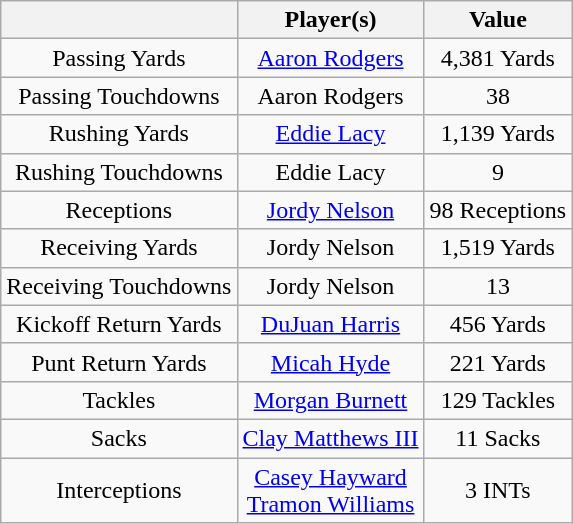<table class="wikitable">
<tr>
<th></th>
<th>Player(s)</th>
<th>Value</th>
</tr>
<tr style="background:#fdo; text-align:center;">
<td>Passing Yards</td>
<td><a href='#'>Aaron Rodgers</a></td>
<td>4,381 Yards</td>
</tr>
<tr style="background:#fdo; text-align:center;">
<td>Passing Touchdowns</td>
<td>Aaron Rodgers</td>
<td>38</td>
</tr>
<tr style="background:#fdo; text-align:center;">
<td>Rushing Yards</td>
<td><a href='#'>Eddie Lacy</a></td>
<td>1,139 Yards</td>
</tr>
<tr style="background:#fdo; text-align:center;">
<td>Rushing Touchdowns</td>
<td>Eddie Lacy</td>
<td>9</td>
</tr>
<tr style="background:#fdo; text-align:center;">
<td>Receptions</td>
<td><a href='#'>Jordy Nelson</a></td>
<td>98 Receptions</td>
</tr>
<tr style="background:#fdo; text-align:center;">
<td>Receiving Yards</td>
<td>Jordy Nelson</td>
<td>1,519 Yards</td>
</tr>
<tr style="background:#fdo; text-align:center;">
<td>Receiving Touchdowns</td>
<td>Jordy Nelson</td>
<td>13</td>
</tr>
<tr style="background:#fdo; text-align:center;">
<td>Kickoff Return Yards</td>
<td><a href='#'>DuJuan Harris</a></td>
<td>456 Yards</td>
</tr>
<tr style="background:#fdo; text-align:center;">
<td>Punt Return Yards</td>
<td><a href='#'>Micah Hyde</a></td>
<td>221 Yards</td>
</tr>
<tr style="background:#fdo; text-align:center;">
<td>Tackles</td>
<td><a href='#'>Morgan Burnett</a></td>
<td>129 Tackles</td>
</tr>
<tr style="background:#fdo; text-align:center;">
<td>Sacks</td>
<td><a href='#'>Clay Matthews III</a></td>
<td>11 Sacks</td>
</tr>
<tr style="background:#fdo; text-align:center;">
<td>Interceptions</td>
<td><a href='#'>Casey Hayward</a><br><a href='#'>Tramon Williams</a></td>
<td>3 INTs</td>
</tr>
</table>
